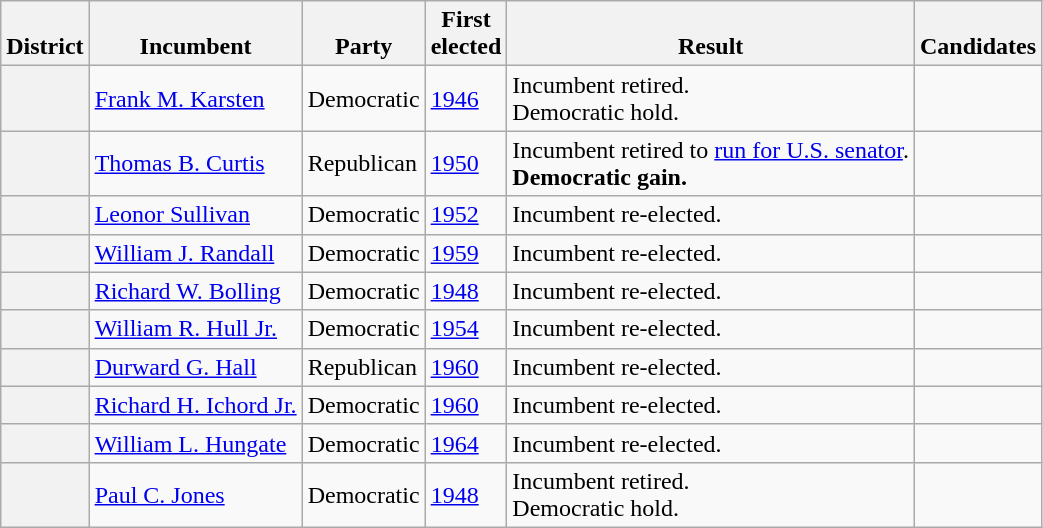<table class=wikitable>
<tr valign=bottom>
<th>District</th>
<th>Incumbent</th>
<th>Party</th>
<th>First<br>elected</th>
<th>Result</th>
<th>Candidates</th>
</tr>
<tr>
<th></th>
<td><a href='#'>Frank M. Karsten</a></td>
<td>Democratic</td>
<td><a href='#'>1946</a></td>
<td>Incumbent retired.<br>Democratic hold.</td>
<td nowrap></td>
</tr>
<tr>
<th></th>
<td><a href='#'>Thomas B. Curtis</a></td>
<td>Republican</td>
<td><a href='#'>1950</a></td>
<td>Incumbent retired to <a href='#'>run for U.S. senator</a>.<br><strong>Democratic gain.</strong></td>
<td nowrap></td>
</tr>
<tr>
<th></th>
<td><a href='#'>Leonor Sullivan</a></td>
<td>Democratic</td>
<td><a href='#'>1952</a></td>
<td>Incumbent re-elected.</td>
<td nowrap></td>
</tr>
<tr>
<th></th>
<td><a href='#'>William J. Randall</a></td>
<td>Democratic</td>
<td><a href='#'>1959</a></td>
<td>Incumbent re-elected.</td>
<td nowrap></td>
</tr>
<tr>
<th></th>
<td><a href='#'>Richard W. Bolling</a></td>
<td>Democratic</td>
<td><a href='#'>1948</a></td>
<td>Incumbent re-elected.</td>
<td nowrap></td>
</tr>
<tr>
<th></th>
<td><a href='#'>William R. Hull Jr.</a></td>
<td>Democratic</td>
<td><a href='#'>1954</a></td>
<td>Incumbent re-elected.</td>
<td nowrap></td>
</tr>
<tr>
<th></th>
<td><a href='#'>Durward G. Hall</a></td>
<td>Republican</td>
<td><a href='#'>1960</a></td>
<td>Incumbent re-elected.</td>
<td nowrap></td>
</tr>
<tr>
<th></th>
<td><a href='#'>Richard H. Ichord Jr.</a></td>
<td>Democratic</td>
<td><a href='#'>1960</a></td>
<td>Incumbent re-elected.</td>
<td nowrap></td>
</tr>
<tr>
<th></th>
<td><a href='#'>William L. Hungate</a></td>
<td>Democratic</td>
<td><a href='#'>1964</a></td>
<td>Incumbent re-elected.</td>
<td nowrap></td>
</tr>
<tr>
<th></th>
<td><a href='#'>Paul C. Jones</a></td>
<td>Democratic</td>
<td><a href='#'>1948</a></td>
<td>Incumbent retired.<br>Democratic hold.</td>
<td nowrap></td>
</tr>
</table>
